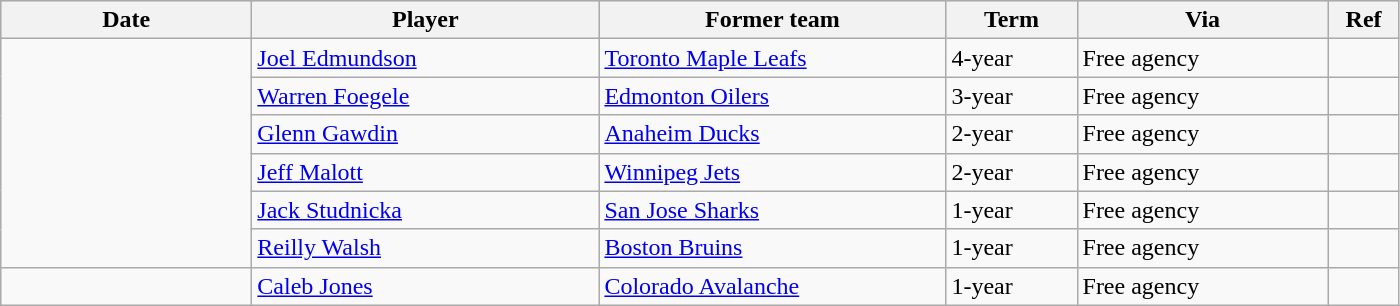<table class="wikitable">
<tr style="background:#ddd; text-align:center;">
<th style="width: 10em;">Date</th>
<th style="width: 14em;">Player</th>
<th style="width: 14em;">Former team</th>
<th style="width: 5em;">Term</th>
<th style="width: 10em;">Via</th>
<th style="width: 2.5em;">Ref</th>
</tr>
<tr>
<td rowspan=6></td>
<td><a href='#'>Joel Edmundson</a></td>
<td><a href='#'>Toronto Maple Leafs</a></td>
<td>4-year</td>
<td>Free agency</td>
<td></td>
</tr>
<tr>
<td><a href='#'>Warren Foegele</a></td>
<td><a href='#'>Edmonton Oilers</a></td>
<td>3-year</td>
<td>Free agency</td>
<td></td>
</tr>
<tr>
<td><a href='#'>Glenn Gawdin</a></td>
<td><a href='#'>Anaheim Ducks</a></td>
<td>2-year</td>
<td>Free agency</td>
<td></td>
</tr>
<tr>
<td><a href='#'>Jeff Malott</a></td>
<td><a href='#'>Winnipeg Jets</a></td>
<td>2-year</td>
<td>Free agency</td>
<td></td>
</tr>
<tr>
<td><a href='#'>Jack Studnicka</a></td>
<td><a href='#'>San Jose Sharks</a></td>
<td>1-year</td>
<td>Free agency</td>
<td></td>
</tr>
<tr>
<td><a href='#'>Reilly Walsh</a></td>
<td><a href='#'>Boston Bruins</a></td>
<td>1-year</td>
<td>Free agency</td>
<td></td>
</tr>
<tr>
<td></td>
<td><a href='#'>Caleb Jones</a></td>
<td><a href='#'>Colorado Avalanche</a></td>
<td>1-year</td>
<td>Free agency</td>
<td></td>
</tr>
</table>
